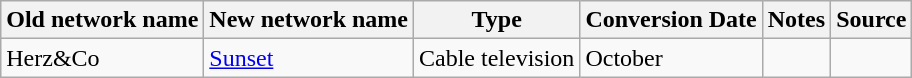<table class="wikitable">
<tr>
<th>Old network name</th>
<th>New network name</th>
<th>Type</th>
<th>Conversion Date</th>
<th>Notes</th>
<th>Source</th>
</tr>
<tr>
<td>Herz&Co</td>
<td><a href='#'>Sunset</a></td>
<td>Cable television</td>
<td>October</td>
<td></td>
<td></td>
</tr>
</table>
